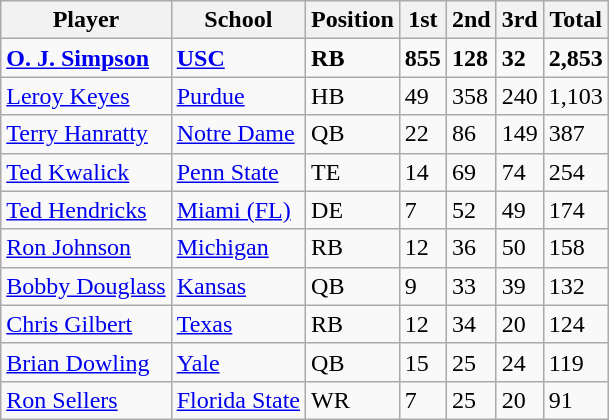<table class="wikitable">
<tr>
<th>Player</th>
<th>School</th>
<th>Position</th>
<th>1st</th>
<th>2nd</th>
<th>3rd</th>
<th>Total</th>
</tr>
<tr>
<td><strong><a href='#'>O. J. Simpson</a></strong></td>
<td><strong><a href='#'>USC</a></strong></td>
<td><strong>RB</strong></td>
<td><strong>855</strong></td>
<td><strong>128</strong></td>
<td><strong>32</strong></td>
<td><strong>2,853</strong></td>
</tr>
<tr>
<td><a href='#'>Leroy Keyes</a></td>
<td><a href='#'>Purdue</a></td>
<td>HB</td>
<td>49</td>
<td>358</td>
<td>240</td>
<td>1,103</td>
</tr>
<tr>
<td><a href='#'>Terry Hanratty</a></td>
<td><a href='#'>Notre Dame</a></td>
<td>QB</td>
<td>22</td>
<td>86</td>
<td>149</td>
<td>387</td>
</tr>
<tr>
<td><a href='#'>Ted Kwalick</a></td>
<td><a href='#'>Penn State</a></td>
<td>TE</td>
<td>14</td>
<td>69</td>
<td>74</td>
<td>254</td>
</tr>
<tr>
<td><a href='#'>Ted Hendricks</a></td>
<td><a href='#'>Miami (FL)</a></td>
<td>DE</td>
<td>7</td>
<td>52</td>
<td>49</td>
<td>174</td>
</tr>
<tr>
<td><a href='#'>Ron Johnson</a></td>
<td><a href='#'>Michigan</a></td>
<td>RB</td>
<td>12</td>
<td>36</td>
<td>50</td>
<td>158</td>
</tr>
<tr>
<td><a href='#'>Bobby Douglass</a></td>
<td><a href='#'>Kansas</a></td>
<td>QB</td>
<td>9</td>
<td>33</td>
<td>39</td>
<td>132</td>
</tr>
<tr>
<td><a href='#'>Chris Gilbert</a></td>
<td><a href='#'>Texas</a></td>
<td>RB</td>
<td>12</td>
<td>34</td>
<td>20</td>
<td>124</td>
</tr>
<tr>
<td><a href='#'>Brian Dowling</a></td>
<td><a href='#'>Yale</a></td>
<td>QB</td>
<td>15</td>
<td>25</td>
<td>24</td>
<td>119</td>
</tr>
<tr>
<td><a href='#'>Ron Sellers</a></td>
<td><a href='#'>Florida State</a></td>
<td>WR</td>
<td>7</td>
<td>25</td>
<td>20</td>
<td>91</td>
</tr>
</table>
